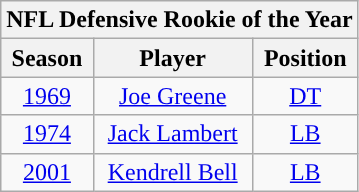<table class="wikitable sortable" style="text-align:center">
<tr>
<th colspan="4">NFL Defensive Rookie of the Year</th>
</tr>
<tr>
<th>Season</th>
<th>Player</th>
<th>Position</th>
</tr>
<tr>
<td><a href='#'>1969</a></td>
<td><a href='#'>Joe Greene</a></td>
<td><a href='#'>DT</a></td>
</tr>
<tr>
<td><a href='#'>1974</a></td>
<td><a href='#'>Jack Lambert</a></td>
<td><a href='#'>LB</a></td>
</tr>
<tr>
<td><a href='#'>2001</a></td>
<td><a href='#'>Kendrell Bell</a></td>
<td><a href='#'>LB</a></td>
</tr>
</table>
